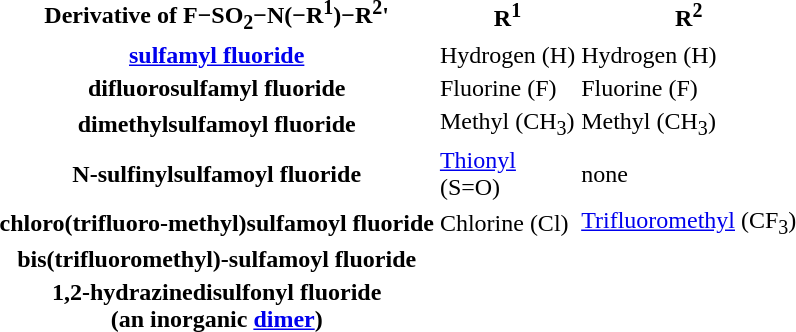<table>
<tr>
<th>Derivative of F−SO<sub>2</sub>−N(−R<sup>1</sup>)−R<sup>2</sup>'</th>
<th>R<sup>1</sup></th>
<th>R<sup>2</sup></th>
</tr>
<tr>
<th><a href='#'>sulfamyl fluoride</a></th>
<td>Hydrogen (H)</td>
<td>Hydrogen (H)</td>
</tr>
<tr>
<th>difluorosulfamyl fluoride</th>
<td>Fluorine (F)</td>
<td>Fluorine (F)</td>
</tr>
<tr>
<th>dimethylsulfamoyl fluoride</th>
<td>Methyl (CH<sub>3</sub>)</td>
<td>Methyl (CH<sub>3</sub>)</td>
</tr>
<tr>
<th>N-sulfinylsulfamoyl fluoride</th>
<td><a href='#'>Thionyl</a><br>(S=O)</td>
<td>none</td>
</tr>
<tr>
<th>chloro(trifluoro-methyl)sulfamoyl fluoride</th>
<td>Chlorine (Cl)</td>
<td><a href='#'>Trifluoromethyl</a> (CF<sub>3</sub>)</td>
</tr>
<tr>
<th>bis(trifluoromethyl)-sulfamoyl fluoride</th>
<td></td>
<td></td>
</tr>
<tr>
<th>1,2-hydrazinedisulfonyl fluoride<br>(an inorganic <a href='#'>dimer</a>)</th>
<td></td>
<td></td>
</tr>
</table>
